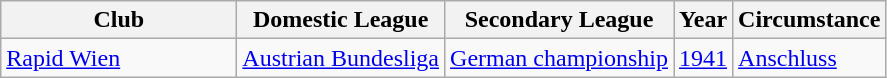<table class="wikitable">
<tr>
<th width="150">Club</th>
<th>Domestic League</th>
<th>Secondary League</th>
<th>Year</th>
<th>Circumstance</th>
</tr>
<tr>
<td> <a href='#'>Rapid Wien</a></td>
<td> <a href='#'>Austrian Bundesliga</a></td>
<td> <a href='#'>German championship</a></td>
<td><a href='#'>1941</a></td>
<td><a href='#'>Anschluss</a></td>
</tr>
</table>
